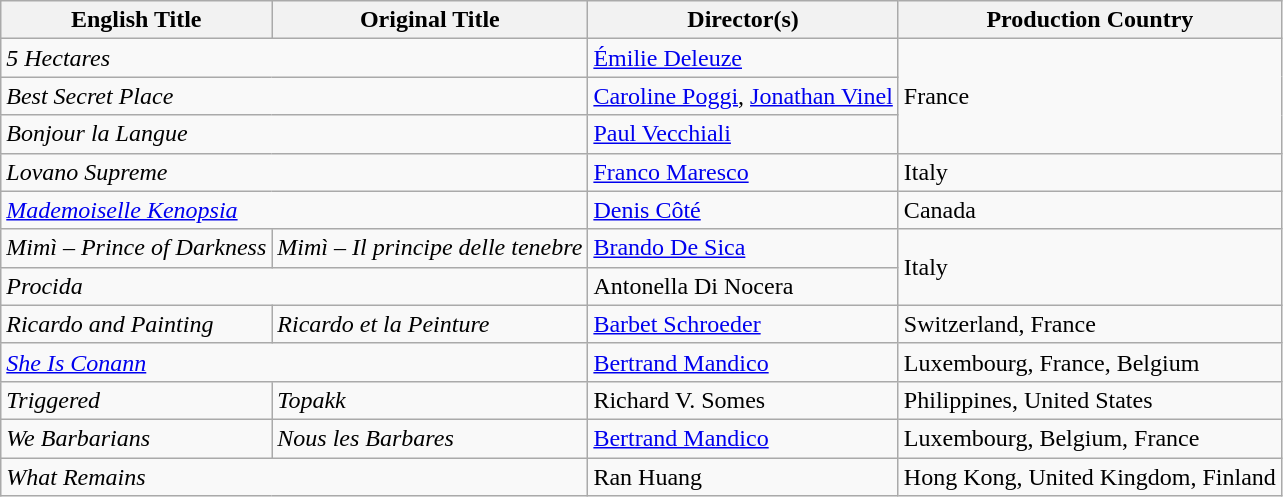<table class="wikitable">
<tr>
<th>English Title</th>
<th>Original Title</th>
<th>Director(s)</th>
<th>Production Country</th>
</tr>
<tr>
<td colspan="2"><em>5 Hectares</em></td>
<td><a href='#'>Émilie Deleuze</a></td>
<td rowspan="3">France</td>
</tr>
<tr>
<td colspan="2"><em>Best Secret Place</em></td>
<td><a href='#'>Caroline Poggi</a>, <a href='#'>Jonathan Vinel</a></td>
</tr>
<tr>
<td colspan="2"><em>Bonjour la Langue</em></td>
<td><a href='#'>Paul Vecchiali</a></td>
</tr>
<tr>
<td colspan="2"><em>Lovano Supreme</em></td>
<td><a href='#'>Franco Maresco</a></td>
<td>Italy</td>
</tr>
<tr>
<td colspan="2"><em><a href='#'>Mademoiselle Kenopsia</a></em></td>
<td><a href='#'>Denis Côté</a></td>
<td>Canada</td>
</tr>
<tr>
<td><em>Mimì – Prince of Darkness</em></td>
<td><em>Mimì – Il principe delle tenebre</em></td>
<td><a href='#'>Brando De Sica</a></td>
<td rowspan="2">Italy</td>
</tr>
<tr>
<td colspan="2"><em>Procida</em></td>
<td>Antonella Di Nocera</td>
</tr>
<tr>
<td><em>Ricardo and Painting</em></td>
<td><em>Ricardo et la Peinture</em></td>
<td><a href='#'>Barbet Schroeder</a></td>
<td>Switzerland, France</td>
</tr>
<tr>
<td colspan="2"><em><a href='#'>She Is Conann</a></em></td>
<td><a href='#'>Bertrand Mandico</a></td>
<td>Luxembourg, France, Belgium</td>
</tr>
<tr>
<td><em>Triggered</em></td>
<td><em>Topakk</em></td>
<td>Richard V. Somes</td>
<td>Philippines, United States</td>
</tr>
<tr>
<td><em>We Barbarians</em></td>
<td><em>Nous les Barbares</em></td>
<td><a href='#'>Bertrand Mandico</a></td>
<td>Luxembourg, Belgium, France</td>
</tr>
<tr>
<td colspan="2"><em>What Remains</em></td>
<td>Ran Huang</td>
<td>Hong Kong, United Kingdom, Finland</td>
</tr>
</table>
